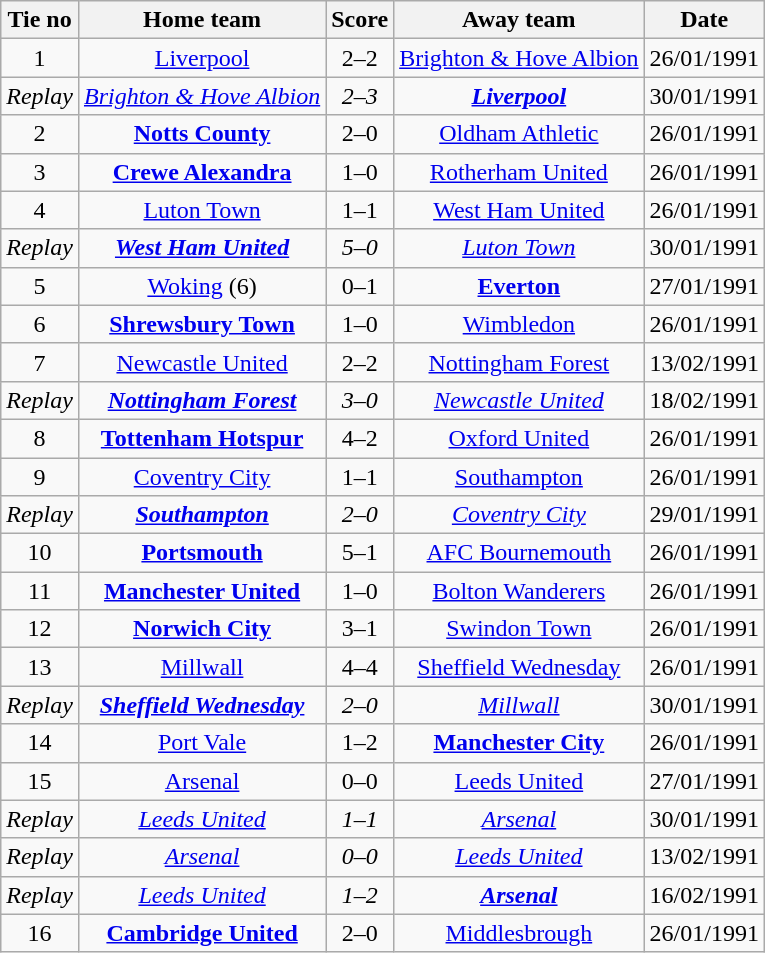<table class="wikitable" style="text-align: center">
<tr>
<th>Tie no</th>
<th>Home team</th>
<th>Score</th>
<th>Away team</th>
<th>Date</th>
</tr>
<tr>
<td>1</td>
<td><a href='#'>Liverpool</a></td>
<td>2–2</td>
<td><a href='#'>Brighton & Hove Albion</a></td>
<td>26/01/1991</td>
</tr>
<tr>
<td><em>Replay</em></td>
<td><em><a href='#'>Brighton & Hove Albion</a></em></td>
<td><em>2–3</em></td>
<td><strong><em><a href='#'>Liverpool</a></em></strong></td>
<td>30/01/1991</td>
</tr>
<tr>
<td>2</td>
<td><strong><a href='#'>Notts County</a></strong></td>
<td>2–0</td>
<td><a href='#'>Oldham Athletic</a></td>
<td>26/01/1991</td>
</tr>
<tr>
<td>3</td>
<td><strong><a href='#'>Crewe Alexandra</a></strong></td>
<td>1–0</td>
<td><a href='#'>Rotherham United</a></td>
<td>26/01/1991</td>
</tr>
<tr>
<td>4</td>
<td><a href='#'>Luton Town</a></td>
<td>1–1</td>
<td><a href='#'>West Ham United</a></td>
<td>26/01/1991</td>
</tr>
<tr>
<td><em>Replay</em></td>
<td><strong><em><a href='#'>West Ham United</a></em></strong></td>
<td><em>5–0</em></td>
<td><em><a href='#'>Luton Town</a></em></td>
<td>30/01/1991</td>
</tr>
<tr>
<td>5</td>
<td><a href='#'>Woking</a> (6)</td>
<td>0–1</td>
<td><strong><a href='#'>Everton</a></strong></td>
<td>27/01/1991</td>
</tr>
<tr>
<td>6</td>
<td><strong><a href='#'>Shrewsbury Town</a></strong></td>
<td>1–0</td>
<td><a href='#'>Wimbledon</a></td>
<td>26/01/1991</td>
</tr>
<tr>
<td>7</td>
<td><a href='#'>Newcastle United</a></td>
<td>2–2</td>
<td><a href='#'>Nottingham Forest</a></td>
<td>13/02/1991</td>
</tr>
<tr>
<td><em>Replay</em></td>
<td><strong><em><a href='#'>Nottingham Forest</a></em></strong></td>
<td><em>3–0</em></td>
<td><em><a href='#'>Newcastle United</a></em></td>
<td>18/02/1991</td>
</tr>
<tr>
<td>8</td>
<td><strong><a href='#'>Tottenham Hotspur</a></strong></td>
<td>4–2</td>
<td><a href='#'>Oxford United</a></td>
<td>26/01/1991</td>
</tr>
<tr>
<td>9</td>
<td><a href='#'>Coventry City</a></td>
<td>1–1</td>
<td><a href='#'>Southampton</a></td>
<td>26/01/1991</td>
</tr>
<tr>
<td><em>Replay</em></td>
<td><strong><em><a href='#'>Southampton</a></em></strong></td>
<td><em>2–0</em></td>
<td><em><a href='#'>Coventry City</a></em></td>
<td>29/01/1991</td>
</tr>
<tr>
<td>10</td>
<td><strong><a href='#'>Portsmouth</a></strong></td>
<td>5–1</td>
<td><a href='#'>AFC Bournemouth</a></td>
<td>26/01/1991</td>
</tr>
<tr>
<td>11</td>
<td><strong><a href='#'>Manchester United</a></strong></td>
<td>1–0</td>
<td><a href='#'>Bolton Wanderers</a></td>
<td>26/01/1991</td>
</tr>
<tr>
<td>12</td>
<td><strong><a href='#'>Norwich City</a></strong></td>
<td>3–1</td>
<td><a href='#'>Swindon Town</a></td>
<td>26/01/1991</td>
</tr>
<tr>
<td>13</td>
<td><a href='#'>Millwall</a></td>
<td>4–4</td>
<td><a href='#'>Sheffield Wednesday</a></td>
<td>26/01/1991</td>
</tr>
<tr>
<td><em>Replay</em></td>
<td><strong><em><a href='#'>Sheffield Wednesday</a></em></strong></td>
<td><em>2–0</em></td>
<td><em><a href='#'>Millwall</a></em></td>
<td>30/01/1991</td>
</tr>
<tr>
<td>14</td>
<td><a href='#'>Port Vale</a></td>
<td>1–2</td>
<td><strong><a href='#'>Manchester City</a></strong></td>
<td>26/01/1991</td>
</tr>
<tr>
<td>15</td>
<td><a href='#'>Arsenal</a></td>
<td>0–0</td>
<td><a href='#'>Leeds United</a></td>
<td>27/01/1991</td>
</tr>
<tr>
<td><em>Replay</em></td>
<td><em><a href='#'>Leeds United</a></em></td>
<td><em>1–1</em></td>
<td><em><a href='#'>Arsenal</a></em></td>
<td>30/01/1991</td>
</tr>
<tr>
<td><em>Replay</em></td>
<td><em><a href='#'>Arsenal</a></em></td>
<td><em>0–0</em></td>
<td><em><a href='#'>Leeds United</a></em></td>
<td>13/02/1991</td>
</tr>
<tr>
<td><em>Replay</em></td>
<td><em><a href='#'>Leeds United</a></em></td>
<td><em>1–2</em></td>
<td><strong><em><a href='#'>Arsenal</a></em></strong></td>
<td>16/02/1991</td>
</tr>
<tr>
<td>16</td>
<td><strong><a href='#'>Cambridge United</a></strong></td>
<td>2–0</td>
<td><a href='#'>Middlesbrough</a></td>
<td>26/01/1991</td>
</tr>
</table>
